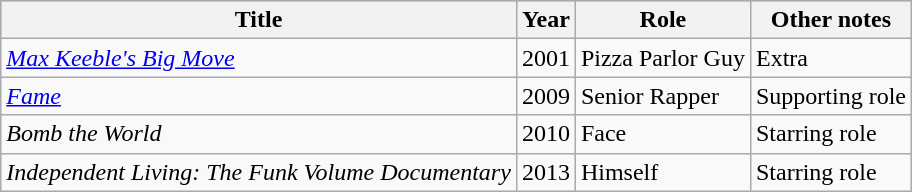<table class="wikitable">
<tr style="background:#b0c4de; text-align:center;">
<th>Title</th>
<th>Year</th>
<th>Role</th>
<th>Other notes</th>
</tr>
<tr>
<td><em><a href='#'>Max Keeble's Big Move</a></em></td>
<td>2001</td>
<td>Pizza Parlor Guy</td>
<td>Extra</td>
</tr>
<tr>
<td><em><a href='#'>Fame</a></em></td>
<td>2009</td>
<td>Senior Rapper</td>
<td>Supporting role</td>
</tr>
<tr>
<td><em>Bomb the World</em></td>
<td>2010</td>
<td>Face</td>
<td>Starring role</td>
</tr>
<tr>
<td><em>Independent Living: The Funk Volume Documentary</em></td>
<td>2013</td>
<td>Himself</td>
<td>Starring role</td>
</tr>
</table>
